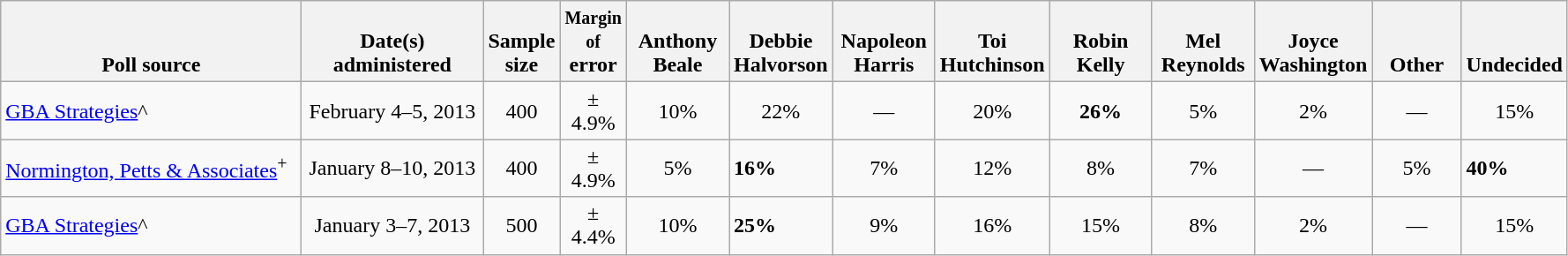<table class="wikitable">
<tr valign= bottom>
<th style="width:220px;">Poll source</th>
<th style="width:130px;">Date(s)<br>administered</th>
<th class=small>Sample<br>size</th>
<th style="width:40px;"><small>Margin of</small><br>error</th>
<th style="width:70px;">Anthony<br>Beale</th>
<th style="width:70px;">Debbie<br>Halvorson</th>
<th style="width:70px;">Napoleon<br>Harris</th>
<th style="width:70px;">Toi<br>Hutchinson</th>
<th style="width:70px;">Robin<br>Kelly</th>
<th style="width:70px;">Mel<br>Reynolds</th>
<th style="width:70px;">Joyce<br>Washington</th>
<th style="width:60px;">Other</th>
<th style="width:60px;">Undecided</th>
</tr>
<tr>
<td><a href='#'>GBA Strategies</a>^</td>
<td align=center>February 4–5, 2013</td>
<td align=center>400</td>
<td align=center>± 4.9%</td>
<td align=center>10%</td>
<td align=center>22%</td>
<td align=center>—</td>
<td align=center>20%</td>
<td align=center ><strong>26%</strong></td>
<td align=center>5%</td>
<td align=center>2%</td>
<td align=center>—</td>
<td align=center>15%</td>
</tr>
<tr>
<td><a href='#'>Normington, Petts & Associates</a><sup>+</sup></td>
<td align=center>January 8–10, 2013</td>
<td align=center>400</td>
<td align=center>± 4.9%</td>
<td align=center>5%</td>
<td><strong>16%</strong></td>
<td align=center>7%</td>
<td align=center>12%</td>
<td align=center>8%</td>
<td align=center>7%</td>
<td align=center>—</td>
<td align=center>5%</td>
<td><strong>40%</strong></td>
</tr>
<tr>
<td><a href='#'>GBA Strategies</a>^</td>
<td align=center>January 3–7, 2013</td>
<td align=center>500</td>
<td align=center>± 4.4%</td>
<td align=center>10%</td>
<td><strong>25%</strong></td>
<td align=center>9%</td>
<td align=center>16%</td>
<td align=center>15%</td>
<td align=center>8%</td>
<td align=center>2%</td>
<td align=center>—</td>
<td align=center>15%</td>
</tr>
</table>
